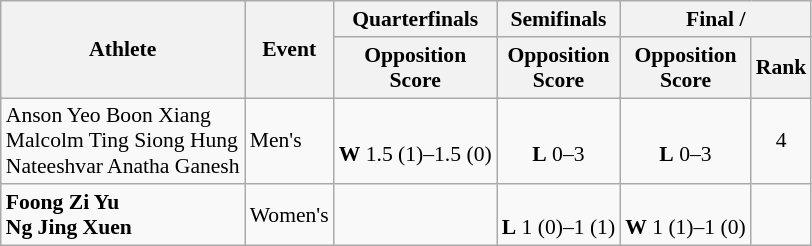<table class="wikitable" style="font-size: 90%">
<tr>
<th rowspan="2">Athlete</th>
<th rowspan="2">Event</th>
<th>Quarterfinals</th>
<th>Semifinals</th>
<th colspan="2">Final / </th>
</tr>
<tr>
<th>Opposition<br>Score</th>
<th>Opposition<br>Score</th>
<th>Opposition<br>Score</th>
<th>Rank</th>
</tr>
<tr align="center">
<td align="left">Anson Yeo Boon Xiang<br>Malcolm Ting Siong Hung<br>Nateeshvar Anatha Ganesh</td>
<td align="left">Men's</td>
<td><br><strong>W</strong> 1.5 (1)–1.5 (0)</td>
<td><br><strong>L</strong> 0–3</td>
<td><br><strong>L</strong> 0–3</td>
<td>4</td>
</tr>
<tr align="center">
<td align="left"><strong>Foong Zi Yu<br>Ng Jing Xuen</strong></td>
<td align="left">Women's</td>
<td></td>
<td><br><strong>L</strong> 1 (0)–1 (1)</td>
<td><br><strong>W</strong> 1 (1)–1 (0)</td>
<td></td>
</tr>
</table>
